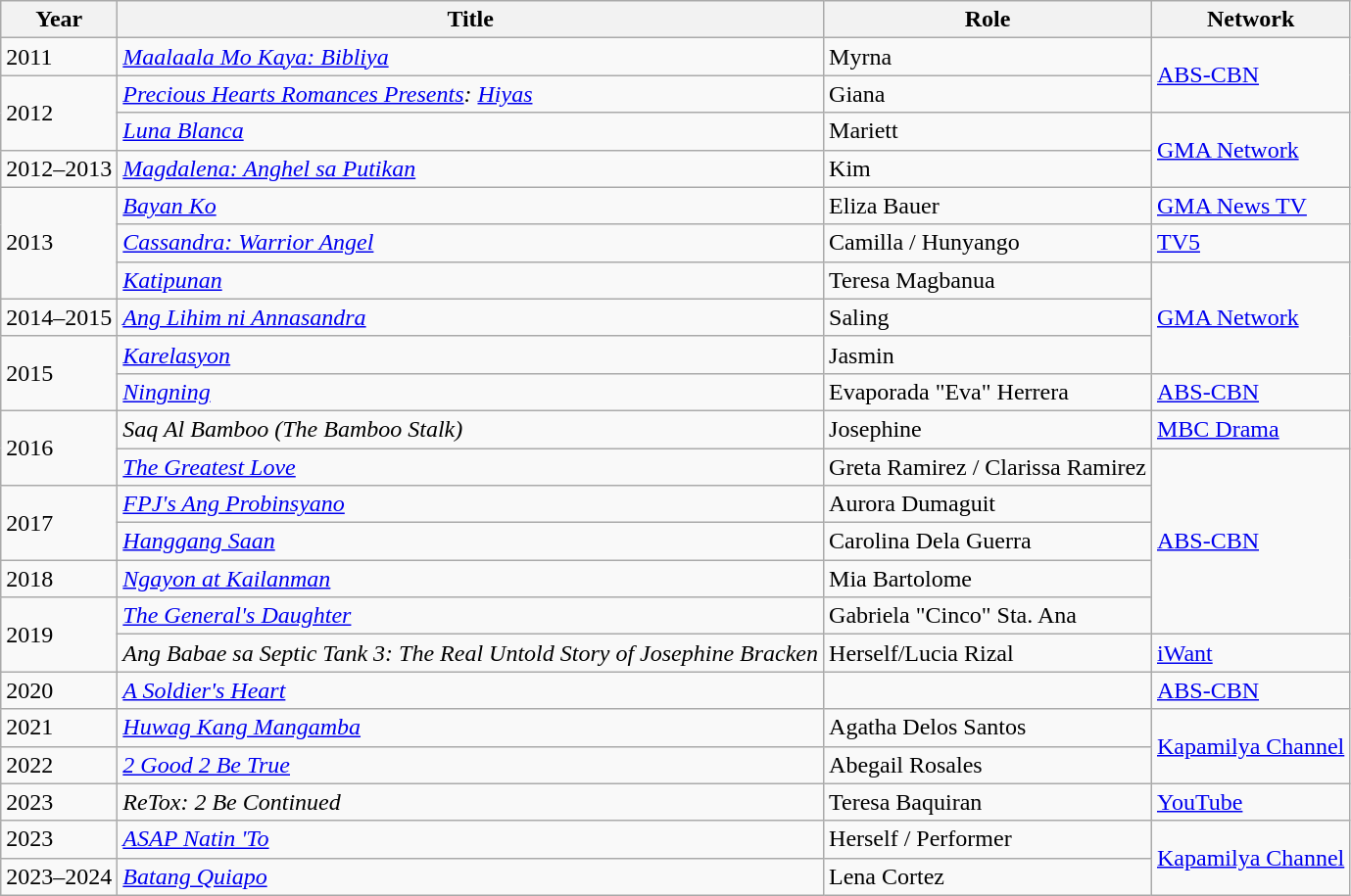<table class="wikitable sortable">
<tr>
<th>Year</th>
<th>Title</th>
<th>Role</th>
<th>Network</th>
</tr>
<tr>
<td>2011</td>
<td><em><a href='#'>Maalaala Mo Kaya: Bibliya</a></em></td>
<td>Myrna</td>
<td rowspan=2><a href='#'>ABS-CBN</a></td>
</tr>
<tr>
<td rowspan="2">2012</td>
<td><em><a href='#'>Precious Hearts Romances Presents</a>: <a href='#'>Hiyas</a></em></td>
<td>Giana </td>
</tr>
<tr>
<td><em><a href='#'>Luna Blanca</a></em></td>
<td>Mariett</td>
<td rowspan="2"><a href='#'>GMA Network</a></td>
</tr>
<tr>
<td>2012–2013</td>
<td><em><a href='#'>Magdalena: Anghel sa Putikan</a></em></td>
<td>Kim</td>
</tr>
<tr>
<td rowspan="3">2013</td>
<td><em><a href='#'>Bayan Ko</a></em></td>
<td>Eliza Bauer</td>
<td><a href='#'>GMA News TV</a></td>
</tr>
<tr>
<td><em><a href='#'>Cassandra: Warrior Angel</a></em></td>
<td>Camilla / Hunyango</td>
<td><a href='#'>TV5</a></td>
</tr>
<tr>
<td><em><a href='#'>Katipunan</a></em></td>
<td>Teresa Magbanua</td>
<td rowspan="3"><a href='#'>GMA Network</a></td>
</tr>
<tr>
<td>2014–2015</td>
<td><em><a href='#'>Ang Lihim ni Annasandra</a></em></td>
<td>Saling</td>
</tr>
<tr>
<td rowspan="2">2015</td>
<td><em><a href='#'>Karelasyon</a></em></td>
<td>Jasmin</td>
</tr>
<tr>
<td><em><a href='#'>Ningning</a></em></td>
<td>Evaporada "Eva" Herrera</td>
<td><a href='#'>ABS-CBN</a></td>
</tr>
<tr>
<td rowspan="2">2016</td>
<td><em>Saq Al Bamboo (The Bamboo Stalk)</em></td>
<td>Josephine</td>
<td><a href='#'>MBC Drama</a></td>
</tr>
<tr>
<td><em><a href='#'>The Greatest Love</a></em></td>
<td>Greta Ramirez / Clarissa Ramirez</td>
<td rowspan="5"><a href='#'>ABS-CBN</a></td>
</tr>
<tr>
<td rowspan="2">2017</td>
<td><em><a href='#'>FPJ's Ang Probinsyano</a></em></td>
<td>Aurora Dumaguit</td>
</tr>
<tr>
<td><em><a href='#'>Hanggang Saan</a></em></td>
<td>Carolina Dela Guerra</td>
</tr>
<tr>
<td>2018</td>
<td><em><a href='#'>Ngayon at Kailanman</a></em></td>
<td>Mia Bartolome</td>
</tr>
<tr>
<td rowspan="2">2019</td>
<td><em><a href='#'>The General's Daughter</a></em></td>
<td>Gabriela "Cinco" Sta. Ana</td>
</tr>
<tr>
<td><em>Ang Babae sa Septic Tank 3: The Real Untold Story of Josephine Bracken</em></td>
<td>Herself/Lucia Rizal</td>
<td><a href='#'>iWant</a></td>
</tr>
<tr>
<td>2020</td>
<td><em><a href='#'>A Soldier's Heart</a></em></td>
<td></td>
<td><a href='#'>ABS-CBN</a></td>
</tr>
<tr>
<td>2021</td>
<td><em><a href='#'>Huwag Kang Mangamba</a></em></td>
<td>Agatha Delos Santos</td>
<td rowspan="2"><a href='#'>Kapamilya Channel</a></td>
</tr>
<tr>
<td>2022</td>
<td><em><a href='#'>2 Good 2 Be True</a></em></td>
<td>Abegail Rosales</td>
</tr>
<tr>
<td>2023</td>
<td><em>ReTox: 2 Be Continued</em></td>
<td>Teresa Baquiran</td>
<td><a href='#'>YouTube</a></td>
</tr>
<tr>
<td>2023</td>
<td><em><a href='#'>ASAP Natin 'To</a></em></td>
<td>Herself / Performer</td>
<td rowspan="2"><a href='#'>Kapamilya Channel</a></td>
</tr>
<tr>
<td>2023–2024</td>
<td><em><a href='#'>Batang Quiapo</a></em></td>
<td>Lena Cortez</td>
</tr>
</table>
